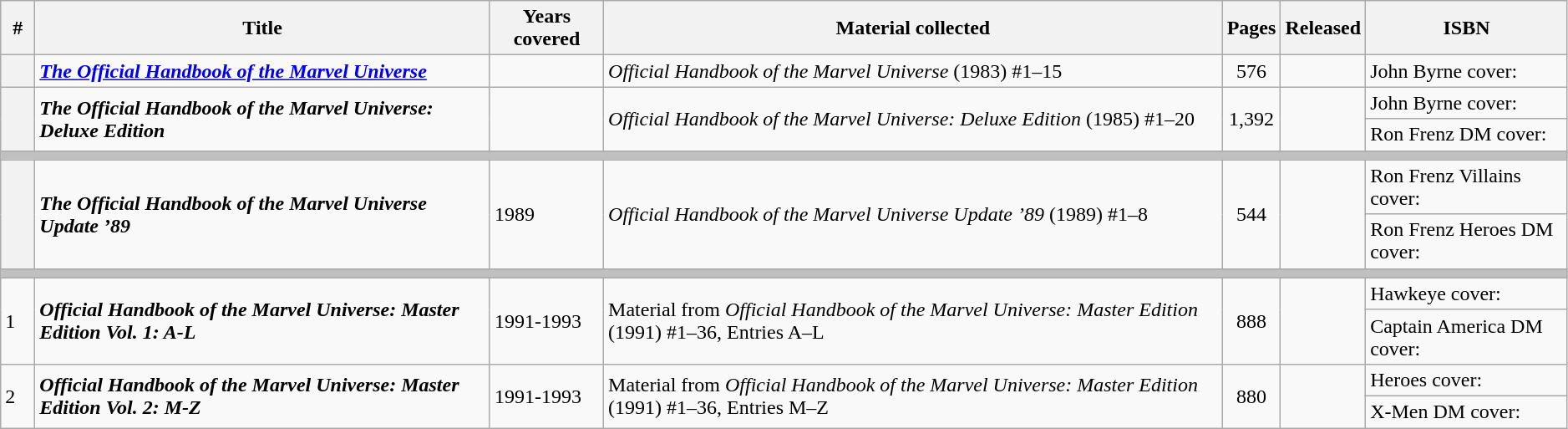<table class="wikitable sortable" width=99%>
<tr>
<th class="unsortable" width=20px>#</th>
<th>Title</th>
<th>Years covered</th>
<th class="unsortable">Material collected</th>
<th>Pages</th>
<th>Released</th>
<th class="unsortable">ISBN</th>
</tr>
<tr>
<th style="background-color: light grey;"></th>
<td><strong><em><a href='#'>The Official Handbook of the Marvel Universe</a></em></strong></td>
<td></td>
<td><em>Official Handbook of the Marvel Universe</em> (1983) #1–15</td>
<td style="text-align: center;">576</td>
<td></td>
<td>John Byrne cover: </td>
</tr>
<tr>
<th style="background-color: light grey;" rowspan=2></th>
<td rowspan=2><strong><em>The Official Handbook of the Marvel Universe: Deluxe Edition</em></strong></td>
<td rowspan=2></td>
<td rowspan=2><em>Official Handbook of the Marvel Universe: Deluxe Edition</em> (1985) #1–20</td>
<td style="text-align: center;" rowspan=2>1,392</td>
<td rowspan=2></td>
<td>John Byrne cover: </td>
</tr>
<tr>
<td>Ron Frenz DM cover: </td>
</tr>
<tr>
<th colspan="7" style="background-color: silver;"></th>
</tr>
<tr>
<th style="background-color: light grey;" rowspan=2></th>
<td rowspan=2><strong><em>The Official Handbook of the Marvel Universe Update ’89</em></strong></td>
<td rowspan=2>1989</td>
<td rowspan=2><em>Official Handbook of the Marvel Universe Update ’89</em> (1989) #1–8</td>
<td style="text-align: center;" rowspan=2>544</td>
<td rowspan=2></td>
<td>Ron Frenz Villains cover: </td>
</tr>
<tr>
<td>Ron Frenz Heroes DM cover: </td>
</tr>
<tr>
<th colspan="7" style="background-color: silver;"></th>
</tr>
<tr>
<td rowspan=2>1</td>
<td rowspan=2><strong><em>Official Handbook of the Marvel Universe: Master Edition Vol. 1: A-L</em></strong></td>
<td rowspan=2>1991-1993</td>
<td rowspan=2>Material from <em>Official Handbook of the Marvel Universe: Master Edition</em> (1991) #1–36, Entries A–L</td>
<td style="text-align: center;" rowspan=2>888</td>
<td rowspan=2></td>
<td>Hawkeye cover: </td>
</tr>
<tr>
<td>Captain America DM cover: </td>
</tr>
<tr>
<td rowspan=2>2</td>
<td rowspan=2><strong><em>Official Handbook of the Marvel Universe: Master Edition Vol. 2: M-Z</em></strong></td>
<td rowspan=2>1991-1993</td>
<td rowspan=2>Material from <em>Official Handbook of the Marvel Universe: Master Edition</em> (1991) #1–36, Entries M–Z</td>
<td style="text-align: center;" rowspan=2>880</td>
<td rowspan=2></td>
<td>Heroes cover: </td>
</tr>
<tr>
<td>X-Men DM cover: </td>
</tr>
</table>
